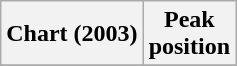<table class="wikitable plainrowheaders">
<tr>
<th>Chart (2003)</th>
<th>Peak<br>position</th>
</tr>
<tr>
</tr>
</table>
